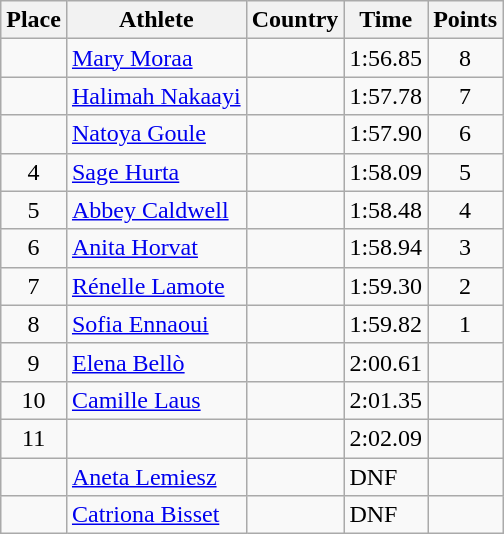<table class="wikitable">
<tr>
<th>Place</th>
<th>Athlete</th>
<th>Country</th>
<th>Time</th>
<th>Points</th>
</tr>
<tr>
<td align=center></td>
<td><a href='#'>Mary Moraa</a></td>
<td></td>
<td>1:56.85</td>
<td align=center>8</td>
</tr>
<tr>
<td align=center></td>
<td><a href='#'>Halimah Nakaayi</a></td>
<td></td>
<td>1:57.78</td>
<td align=center>7</td>
</tr>
<tr>
<td align=center></td>
<td><a href='#'>Natoya Goule</a></td>
<td></td>
<td>1:57.90</td>
<td align=center>6</td>
</tr>
<tr>
<td align=center>4</td>
<td><a href='#'>Sage Hurta</a></td>
<td></td>
<td>1:58.09</td>
<td align=center>5</td>
</tr>
<tr>
<td align=center>5</td>
<td><a href='#'>Abbey Caldwell</a></td>
<td></td>
<td>1:58.48</td>
<td align=center>4</td>
</tr>
<tr>
<td align=center>6</td>
<td><a href='#'>Anita Horvat</a></td>
<td></td>
<td>1:58.94</td>
<td align=center>3</td>
</tr>
<tr>
<td align=center>7</td>
<td><a href='#'>Rénelle Lamote</a></td>
<td></td>
<td>1:59.30</td>
<td align=center>2</td>
</tr>
<tr>
<td align=center>8</td>
<td><a href='#'>Sofia Ennaoui</a></td>
<td></td>
<td>1:59.82</td>
<td align=center>1</td>
</tr>
<tr>
<td align=center>9</td>
<td><a href='#'>Elena Bellò</a></td>
<td></td>
<td>2:00.61</td>
<td align=center></td>
</tr>
<tr>
<td align=center>10</td>
<td><a href='#'>Camille Laus</a></td>
<td></td>
<td>2:01.35</td>
<td align=center></td>
</tr>
<tr>
<td align=center>11</td>
<td></td>
<td></td>
<td>2:02.09</td>
<td align=center></td>
</tr>
<tr>
<td align=center></td>
<td><a href='#'>Aneta Lemiesz</a></td>
<td></td>
<td>DNF</td>
<td align=center></td>
</tr>
<tr>
<td align=center></td>
<td><a href='#'>Catriona Bisset</a></td>
<td></td>
<td>DNF</td>
<td align=center></td>
</tr>
</table>
